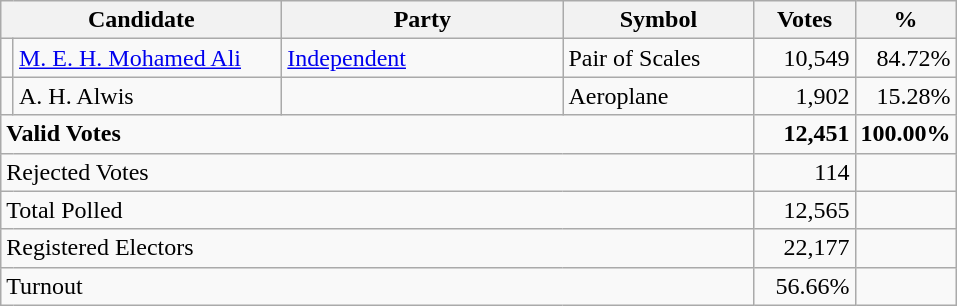<table class="wikitable" border="1" style="text-align:right;">
<tr>
<th align=left colspan=2 width="180">Candidate</th>
<th align=left width="180">Party</th>
<th align=left width="120">Symbol</th>
<th align=left width="60">Votes</th>
<th align=left width="60">%</th>
</tr>
<tr>
<td></td>
<td align=left><a href='#'>M. E. H. Mohamed Ali</a></td>
<td align=left><a href='#'>Independent</a></td>
<td align=left>Pair of Scales</td>
<td>10,549</td>
<td>84.72%</td>
</tr>
<tr>
<td></td>
<td align=left>A. H. Alwis</td>
<td></td>
<td align=left>Aeroplane</td>
<td>1,902</td>
<td>15.28%</td>
</tr>
<tr>
<td align=left colspan=4><strong>Valid Votes</strong></td>
<td><strong>12,451</strong></td>
<td><strong>100.00%</strong></td>
</tr>
<tr>
<td align=left colspan=4>Rejected Votes</td>
<td>114</td>
<td></td>
</tr>
<tr>
<td align=left colspan=4>Total Polled</td>
<td>12,565</td>
<td></td>
</tr>
<tr>
<td align=left colspan=4>Registered Electors</td>
<td>22,177</td>
<td></td>
</tr>
<tr>
<td align=left colspan=4>Turnout</td>
<td>56.66%</td>
<td></td>
</tr>
</table>
